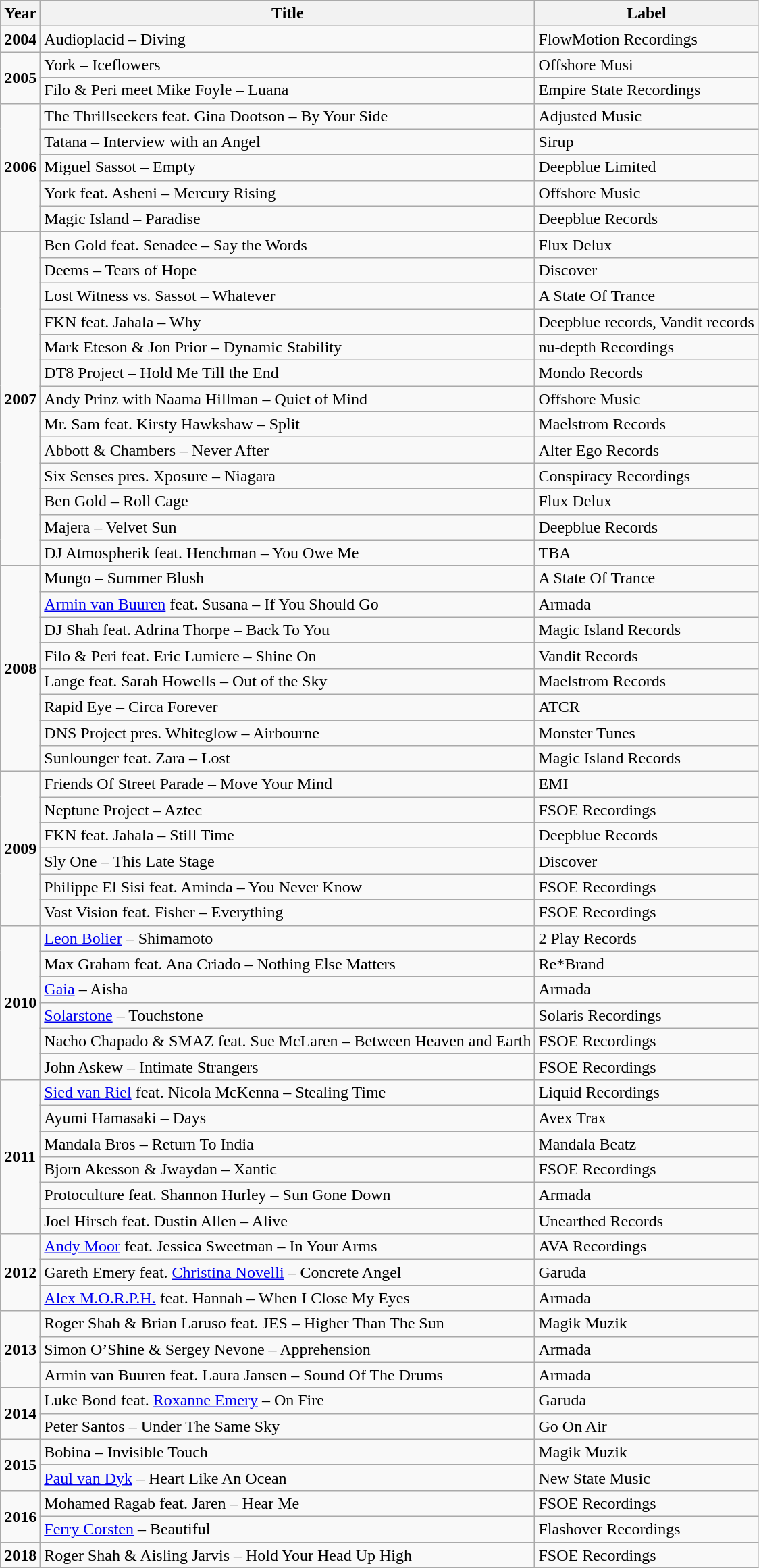<table class="wikitable">
<tr>
<th>Year</th>
<th>Title</th>
<th>Label</th>
</tr>
<tr>
<td><strong>2004</strong></td>
<td>Audioplacid – Diving</td>
<td>FlowMotion Recordings</td>
</tr>
<tr>
<td rowspan="2"><strong>2005</strong></td>
<td>York – Iceflowers</td>
<td>Offshore Musi</td>
</tr>
<tr>
<td>Filo & Peri meet Mike Foyle – Luana</td>
<td>Empire State Recordings</td>
</tr>
<tr>
<td rowspan="5"><strong>2006</strong></td>
<td>The Thrillseekers feat. Gina Dootson – By Your Side</td>
<td>Adjusted Music</td>
</tr>
<tr>
<td>Tatana – Interview with an Angel</td>
<td>Sirup</td>
</tr>
<tr>
<td>Miguel Sassot – Empty</td>
<td>Deepblue Limited</td>
</tr>
<tr>
<td>York feat. Asheni – Mercury Rising</td>
<td>Offshore Music</td>
</tr>
<tr>
<td>Magic Island – Paradise</td>
<td>Deepblue Records</td>
</tr>
<tr>
<td rowspan="13"><strong>2007</strong></td>
<td>Ben Gold  feat. Senadee – Say the Words</td>
<td>Flux Delux</td>
</tr>
<tr>
<td>Deems – Tears of Hope</td>
<td>Discover</td>
</tr>
<tr>
<td>Lost Witness vs. Sassot – Whatever</td>
<td>A State Of Trance</td>
</tr>
<tr>
<td>FKN feat. Jahala – Why</td>
<td>Deepblue records, Vandit records</td>
</tr>
<tr>
<td>Mark Eteson & Jon Prior – Dynamic Stability</td>
<td>nu-depth Recordings</td>
</tr>
<tr>
<td>DT8 Project – Hold Me Till the End</td>
<td>Mondo Records</td>
</tr>
<tr>
<td>Andy Prinz with Naama Hillman – Quiet of Mind</td>
<td>Offshore Music</td>
</tr>
<tr>
<td>Mr. Sam feat. Kirsty Hawkshaw – Split</td>
<td>Maelstrom Records</td>
</tr>
<tr>
<td>Abbott & Chambers – Never After</td>
<td>Alter Ego Records</td>
</tr>
<tr>
<td>Six Senses pres. Xposure – Niagara</td>
<td>Conspiracy Recordings</td>
</tr>
<tr>
<td>Ben Gold – Roll Cage</td>
<td>Flux Delux</td>
</tr>
<tr>
<td>Majera – Velvet Sun</td>
<td>Deepblue Records</td>
</tr>
<tr>
<td>DJ Atmospherik feat. Henchman – You Owe Me</td>
<td>TBA</td>
</tr>
<tr>
<td rowspan="8"><strong>2008</strong></td>
<td>Mungo – Summer Blush</td>
<td>A State Of Trance</td>
</tr>
<tr>
<td><a href='#'>Armin van Buuren</a> feat. Susana – If You Should Go</td>
<td>Armada</td>
</tr>
<tr>
<td>DJ Shah feat. Adrina Thorpe – Back To You</td>
<td>Magic Island Records</td>
</tr>
<tr>
<td>Filo & Peri feat. Eric Lumiere – Shine On</td>
<td>Vandit Records</td>
</tr>
<tr>
<td>Lange feat. Sarah Howells – Out of the Sky</td>
<td>Maelstrom Records</td>
</tr>
<tr>
<td>Rapid Eye – Circa Forever</td>
<td>ATCR</td>
</tr>
<tr>
<td>DNS Project pres. Whiteglow – Airbourne</td>
<td>Monster Tunes</td>
</tr>
<tr>
<td>Sunlounger feat. Zara – Lost</td>
<td>Magic Island Records</td>
</tr>
<tr>
<td rowspan="6"><strong>2009</strong></td>
<td>Friends Of Street Parade – Move Your Mind</td>
<td>EMI</td>
</tr>
<tr>
<td>Neptune Project – Aztec</td>
<td>FSOE Recordings</td>
</tr>
<tr>
<td>FKN feat. Jahala – Still Time</td>
<td>Deepblue Records</td>
</tr>
<tr>
<td>Sly One – This Late Stage</td>
<td>Discover</td>
</tr>
<tr>
<td>Philippe El Sisi feat. Aminda – You Never Know</td>
<td>FSOE Recordings</td>
</tr>
<tr>
<td>Vast Vision feat. Fisher – Everything</td>
<td>FSOE Recordings</td>
</tr>
<tr>
<td rowspan="6"><strong>2010</strong></td>
<td><a href='#'>Leon Bolier</a> – Shimamoto</td>
<td>2 Play Records</td>
</tr>
<tr>
<td>Max Graham feat. Ana Criado – Nothing Else Matters</td>
<td>Re*Brand</td>
</tr>
<tr>
<td><a href='#'>Gaia</a> – Aisha</td>
<td>Armada</td>
</tr>
<tr>
<td><a href='#'>Solarstone</a> – Touchstone</td>
<td>Solaris Recordings</td>
</tr>
<tr>
<td>Nacho Chapado & SMAZ feat. Sue McLaren – Between Heaven and Earth</td>
<td>FSOE Recordings</td>
</tr>
<tr>
<td>John Askew – Intimate Strangers</td>
<td>FSOE Recordings</td>
</tr>
<tr>
<td rowspan="6"><strong>2011</strong></td>
<td><a href='#'>Sied van Riel</a> feat. Nicola McKenna – Stealing Time</td>
<td>Liquid Recordings</td>
</tr>
<tr>
<td>Ayumi Hamasaki – Days</td>
<td>Avex Trax</td>
</tr>
<tr>
<td>Mandala Bros – Return To India</td>
<td>Mandala Beatz</td>
</tr>
<tr>
<td>Bjorn Akesson & Jwaydan – Xantic</td>
<td>FSOE Recordings</td>
</tr>
<tr>
<td>Protoculture feat. Shannon Hurley – Sun Gone Down</td>
<td>Armada</td>
</tr>
<tr>
<td>Joel Hirsch feat. Dustin Allen – Alive</td>
<td>Unearthed Records</td>
</tr>
<tr>
<td rowspan="3"><strong>2012</strong></td>
<td><a href='#'>Andy Moor</a> feat. Jessica Sweetman – In Your Arms</td>
<td>AVA Recordings</td>
</tr>
<tr>
<td>Gareth Emery feat. <a href='#'>Christina Novelli</a> – Concrete Angel</td>
<td>Garuda</td>
</tr>
<tr>
<td><a href='#'>Alex M.O.R.P.H.</a> feat. Hannah – When I Close My Eyes</td>
<td>Armada</td>
</tr>
<tr>
<td rowspan="3"><strong>2013</strong></td>
<td>Roger Shah & Brian Laruso feat. JES – Higher Than The Sun</td>
<td>Magik Muzik</td>
</tr>
<tr>
<td>Simon O’Shine & Sergey Nevone – Apprehension</td>
<td>Armada</td>
</tr>
<tr>
<td>Armin van Buuren feat. Laura Jansen – Sound Of The Drums</td>
<td>Armada</td>
</tr>
<tr>
<td rowspan="2"><strong>2014</strong></td>
<td>Luke Bond feat. <a href='#'>Roxanne Emery</a> – On Fire</td>
<td>Garuda</td>
</tr>
<tr>
<td>Peter Santos – Under The Same Sky</td>
<td>Go On Air</td>
</tr>
<tr>
<td rowspan="2"><strong>2015</strong></td>
<td>Bobina – Invisible Touch</td>
<td>Magik Muzik</td>
</tr>
<tr>
<td><a href='#'>Paul van Dyk</a> – Heart Like An Ocean</td>
<td>New State Music</td>
</tr>
<tr>
<td rowspan="2"><strong>2016</strong></td>
<td>Mohamed Ragab feat. Jaren – Hear Me</td>
<td>FSOE Recordings</td>
</tr>
<tr>
<td><a href='#'>Ferry Corsten</a> – Beautiful</td>
<td>Flashover Recordings</td>
</tr>
<tr>
<td><strong>2018</strong></td>
<td>Roger Shah & Aisling Jarvis – Hold Your Head Up High</td>
<td>FSOE Recordings</td>
</tr>
</table>
